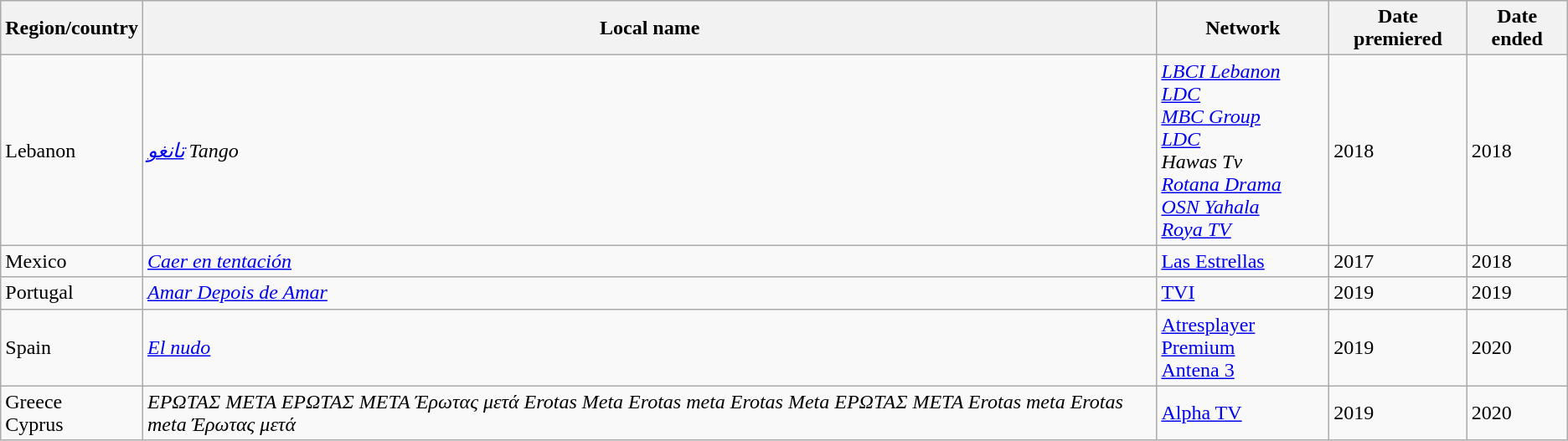<table class="wikitable">
<tr>
<th>Region/country</th>
<th>Local name</th>
<th>Network</th>
<th>Date premiered</th>
<th>Date ended</th>
</tr>
<tr>
<td>Lebanon</td>
<td><em><a href='#'>تانغو</a> Tango</em></td>
<td><em><a href='#'>LBCI Lebanon</a><br><a href='#'>LDC</a><br><a href='#'>MBC Group</a><br><a href='#'>LDC</a><br>Hawas Tv<br><a href='#'>Rotana Drama</a><br><a href='#'>OSN Yahala</a><br><a href='#'>Roya TV</a></em></td>
<td>2018</td>
<td>2018</td>
</tr>
<tr>
<td>Mexico</td>
<td><em><a href='#'>Caer en tentación</a></em></td>
<td><a href='#'>Las Estrellas</a></td>
<td>2017</td>
<td>2018</td>
</tr>
<tr>
<td>Portugal</td>
<td><em><a href='#'>Amar Depois de Amar</a></em></td>
<td><a href='#'>TVI</a></td>
<td>2019</td>
<td>2019</td>
</tr>
<tr>
<td>Spain</td>
<td><em><a href='#'>El nudo</a></em></td>
<td><a href='#'>Atresplayer Premium</a><br><a href='#'>Antena 3</a></td>
<td>2019</td>
<td>2020</td>
</tr>
<tr>
<td>Greece<br>Cyprus</td>
<td><em>ΕΡΩΤΑΣ ΜΕΤΑ ΕΡΩΤΑΣ ΜΕΤΑ Έρωτας μετά Erotas Meta Erotas meta Erotas Meta ΕΡΩΤΑΣ ΜΕΤΑ Erotas meta Erotas meta Έρωτας μετά</em></td>
<td><a href='#'>Alpha TV</a></td>
<td>2019</td>
<td>2020</td>
</tr>
</table>
